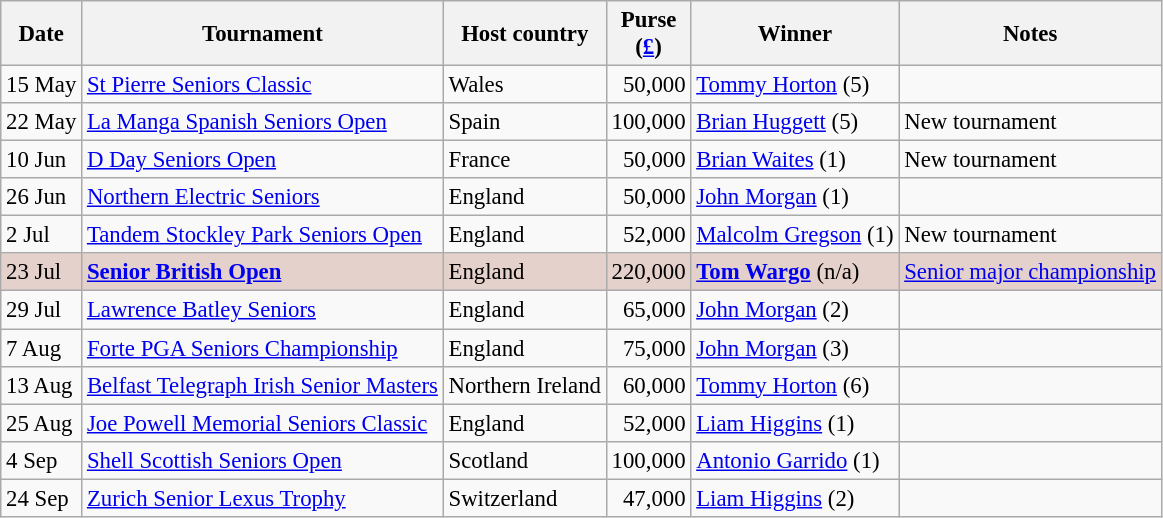<table class="wikitable" style="font-size:95%">
<tr>
<th>Date</th>
<th>Tournament</th>
<th>Host country</th>
<th>Purse<br>(<a href='#'>£</a>)</th>
<th>Winner</th>
<th>Notes</th>
</tr>
<tr>
<td>15 May</td>
<td><a href='#'>St Pierre Seniors Classic</a></td>
<td>Wales</td>
<td align=right>50,000</td>
<td> <a href='#'>Tommy Horton</a> (5)</td>
<td></td>
</tr>
<tr>
<td>22 May</td>
<td><a href='#'>La Manga Spanish Seniors Open</a></td>
<td>Spain</td>
<td align=right>100,000</td>
<td> <a href='#'>Brian Huggett</a> (5)</td>
<td>New tournament</td>
</tr>
<tr>
<td>10 Jun</td>
<td><a href='#'>D Day Seniors Open</a></td>
<td>France</td>
<td align=right>50,000</td>
<td> <a href='#'>Brian Waites</a> (1)</td>
<td>New tournament</td>
</tr>
<tr>
<td>26 Jun</td>
<td><a href='#'>Northern Electric Seniors</a></td>
<td>England</td>
<td align=right>50,000</td>
<td> <a href='#'>John Morgan</a> (1)</td>
<td></td>
</tr>
<tr>
<td>2 Jul</td>
<td><a href='#'>Tandem Stockley Park Seniors Open</a></td>
<td>England</td>
<td align=right>52,000</td>
<td> <a href='#'>Malcolm Gregson</a> (1)</td>
<td>New tournament</td>
</tr>
<tr style="background:#e5d1cb;">
<td>23 Jul</td>
<td><strong><a href='#'>Senior British Open</a></strong></td>
<td>England</td>
<td align=right>220,000</td>
<td> <strong><a href='#'>Tom Wargo</a></strong> (n/a)</td>
<td><a href='#'>Senior major championship</a></td>
</tr>
<tr>
<td>29 Jul</td>
<td><a href='#'>Lawrence Batley Seniors</a></td>
<td>England</td>
<td align=right>65,000</td>
<td> <a href='#'>John Morgan</a> (2)</td>
<td></td>
</tr>
<tr>
<td>7 Aug</td>
<td><a href='#'>Forte PGA Seniors Championship</a></td>
<td>England</td>
<td align=right>75,000</td>
<td> <a href='#'>John Morgan</a> (3)</td>
<td></td>
</tr>
<tr>
<td>13 Aug</td>
<td><a href='#'>Belfast Telegraph Irish Senior Masters</a></td>
<td>Northern Ireland</td>
<td align=right>60,000</td>
<td> <a href='#'>Tommy Horton</a> (6)</td>
<td></td>
</tr>
<tr>
<td>25 Aug</td>
<td><a href='#'>Joe Powell Memorial Seniors Classic</a></td>
<td>England</td>
<td align=right>52,000</td>
<td> <a href='#'>Liam Higgins</a> (1)</td>
<td></td>
</tr>
<tr>
<td>4 Sep</td>
<td><a href='#'>Shell Scottish Seniors Open</a></td>
<td>Scotland</td>
<td align=right>100,000</td>
<td> <a href='#'>Antonio Garrido</a> (1)</td>
<td></td>
</tr>
<tr>
<td>24 Sep</td>
<td><a href='#'>Zurich Senior Lexus Trophy</a></td>
<td>Switzerland</td>
<td align=right>47,000</td>
<td> <a href='#'>Liam Higgins</a> (2)</td>
<td></td>
</tr>
</table>
